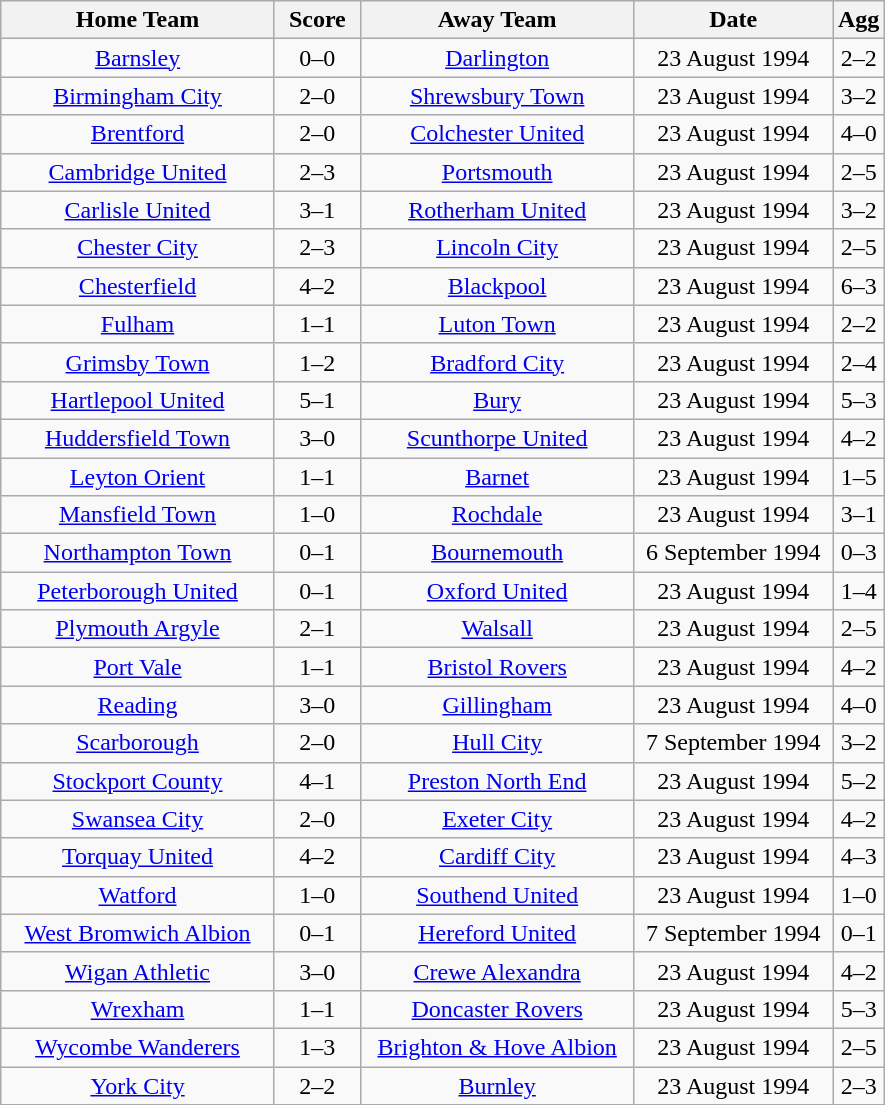<table class="wikitable" style="text-align:center;">
<tr>
<th width=175>Home Team</th>
<th width=50>Score</th>
<th width=175>Away Team</th>
<th width= 125>Date</th>
<th width= 20>Agg</th>
</tr>
<tr>
<td><a href='#'>Barnsley</a></td>
<td>0–0</td>
<td><a href='#'>Darlington</a></td>
<td>23 August 1994</td>
<td>2–2</td>
</tr>
<tr>
<td><a href='#'>Birmingham City</a></td>
<td>2–0</td>
<td><a href='#'>Shrewsbury Town</a></td>
<td>23 August 1994</td>
<td>3–2</td>
</tr>
<tr>
<td><a href='#'>Brentford</a></td>
<td>2–0</td>
<td><a href='#'>Colchester United</a></td>
<td>23 August 1994</td>
<td>4–0</td>
</tr>
<tr>
<td><a href='#'>Cambridge United</a></td>
<td>2–3</td>
<td><a href='#'>Portsmouth</a></td>
<td>23 August 1994</td>
<td>2–5</td>
</tr>
<tr>
<td><a href='#'>Carlisle United</a></td>
<td>3–1</td>
<td><a href='#'>Rotherham United</a></td>
<td>23 August 1994</td>
<td>3–2</td>
</tr>
<tr>
<td><a href='#'>Chester City</a></td>
<td>2–3</td>
<td><a href='#'>Lincoln City</a></td>
<td>23 August 1994</td>
<td>2–5</td>
</tr>
<tr>
<td><a href='#'>Chesterfield</a></td>
<td>4–2</td>
<td><a href='#'>Blackpool</a></td>
<td>23 August 1994</td>
<td>6–3</td>
</tr>
<tr>
<td><a href='#'>Fulham</a></td>
<td>1–1</td>
<td><a href='#'>Luton Town</a></td>
<td>23 August 1994</td>
<td>2–2</td>
</tr>
<tr>
<td><a href='#'>Grimsby Town</a></td>
<td>1–2</td>
<td><a href='#'>Bradford City</a></td>
<td>23 August 1994</td>
<td>2–4</td>
</tr>
<tr>
<td><a href='#'>Hartlepool United</a></td>
<td>5–1</td>
<td><a href='#'>Bury</a></td>
<td>23 August 1994</td>
<td>5–3</td>
</tr>
<tr>
<td><a href='#'>Huddersfield Town</a></td>
<td>3–0</td>
<td><a href='#'>Scunthorpe United</a></td>
<td>23 August 1994</td>
<td>4–2</td>
</tr>
<tr>
<td><a href='#'>Leyton Orient</a></td>
<td>1–1</td>
<td><a href='#'>Barnet</a></td>
<td>23 August 1994</td>
<td>1–5</td>
</tr>
<tr>
<td><a href='#'>Mansfield Town</a></td>
<td>1–0</td>
<td><a href='#'>Rochdale</a></td>
<td>23 August 1994</td>
<td>3–1</td>
</tr>
<tr>
<td><a href='#'>Northampton Town</a></td>
<td>0–1</td>
<td><a href='#'>Bournemouth</a></td>
<td>6 September 1994</td>
<td>0–3</td>
</tr>
<tr>
<td><a href='#'>Peterborough United</a></td>
<td>0–1</td>
<td><a href='#'>Oxford United</a></td>
<td>23 August 1994</td>
<td>1–4</td>
</tr>
<tr>
<td><a href='#'>Plymouth Argyle</a></td>
<td>2–1</td>
<td><a href='#'>Walsall</a></td>
<td>23 August 1994</td>
<td>2–5</td>
</tr>
<tr>
<td><a href='#'>Port Vale</a></td>
<td>1–1</td>
<td><a href='#'>Bristol Rovers</a></td>
<td>23 August 1994</td>
<td>4–2</td>
</tr>
<tr>
<td><a href='#'>Reading</a></td>
<td>3–0</td>
<td><a href='#'>Gillingham</a></td>
<td>23 August 1994</td>
<td>4–0</td>
</tr>
<tr>
<td><a href='#'>Scarborough</a></td>
<td>2–0</td>
<td><a href='#'>Hull City</a></td>
<td>7 September 1994</td>
<td>3–2</td>
</tr>
<tr>
<td><a href='#'>Stockport County</a></td>
<td>4–1</td>
<td><a href='#'>Preston North End</a></td>
<td>23 August 1994</td>
<td>5–2</td>
</tr>
<tr>
<td><a href='#'>Swansea City</a></td>
<td>2–0</td>
<td><a href='#'>Exeter City</a></td>
<td>23 August 1994</td>
<td>4–2</td>
</tr>
<tr>
<td><a href='#'>Torquay United</a></td>
<td>4–2</td>
<td><a href='#'>Cardiff City</a></td>
<td>23 August 1994</td>
<td>4–3</td>
</tr>
<tr>
<td><a href='#'>Watford</a></td>
<td>1–0</td>
<td><a href='#'>Southend United</a></td>
<td>23 August 1994</td>
<td>1–0</td>
</tr>
<tr>
<td><a href='#'>West Bromwich Albion</a></td>
<td>0–1</td>
<td><a href='#'>Hereford United</a></td>
<td>7 September 1994</td>
<td>0–1</td>
</tr>
<tr>
<td><a href='#'>Wigan Athletic</a></td>
<td>3–0</td>
<td><a href='#'>Crewe Alexandra</a></td>
<td>23 August 1994</td>
<td>4–2</td>
</tr>
<tr>
<td><a href='#'>Wrexham</a></td>
<td>1–1</td>
<td><a href='#'>Doncaster Rovers</a></td>
<td>23 August 1994</td>
<td>5–3</td>
</tr>
<tr>
<td><a href='#'>Wycombe Wanderers</a></td>
<td>1–3</td>
<td><a href='#'>Brighton & Hove Albion</a></td>
<td>23 August 1994</td>
<td>2–5</td>
</tr>
<tr>
<td><a href='#'>York City</a></td>
<td>2–2</td>
<td><a href='#'>Burnley</a></td>
<td>23 August 1994</td>
<td>2–3</td>
</tr>
<tr>
</tr>
</table>
